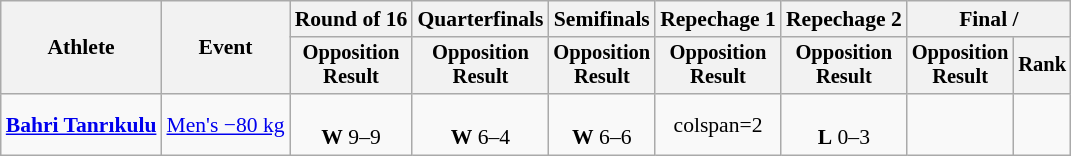<table class="wikitable" style="font-size:90%;">
<tr>
<th rowspan=2>Athlete</th>
<th rowspan=2>Event</th>
<th>Round of 16</th>
<th>Quarterfinals</th>
<th>Semifinals</th>
<th>Repechage 1</th>
<th>Repechage 2</th>
<th colspan=2>Final / </th>
</tr>
<tr style="font-size:95%">
<th>Opposition<br>Result</th>
<th>Opposition<br>Result</th>
<th>Opposition<br>Result</th>
<th>Opposition<br>Result</th>
<th>Opposition<br>Result</th>
<th>Opposition<br>Result</th>
<th>Rank</th>
</tr>
<tr align=center>
<td align=left><strong><a href='#'>Bahri Tanrıkulu</a></strong></td>
<td align=left><a href='#'>Men's −80 kg</a></td>
<td><br><strong>W</strong> 9–9 </td>
<td><br><strong>W</strong> 6–4</td>
<td><br><strong>W</strong> 6–6 </td>
<td>colspan=2 </td>
<td><br><strong>L</strong> 0–3</td>
<td></td>
</tr>
</table>
